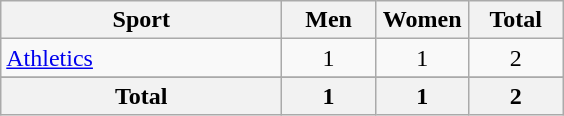<table class="wikitable sortable" style="text-align:center;">
<tr>
<th width=180>Sport</th>
<th width=55>Men</th>
<th width=55>Women</th>
<th width=55>Total</th>
</tr>
<tr>
<td align=left><a href='#'>Athletics</a></td>
<td>1</td>
<td>1</td>
<td>2</td>
</tr>
<tr>
</tr>
<tr class="sortbottom">
<th>Total</th>
<th>1</th>
<th>1</th>
<th>2</th>
</tr>
</table>
